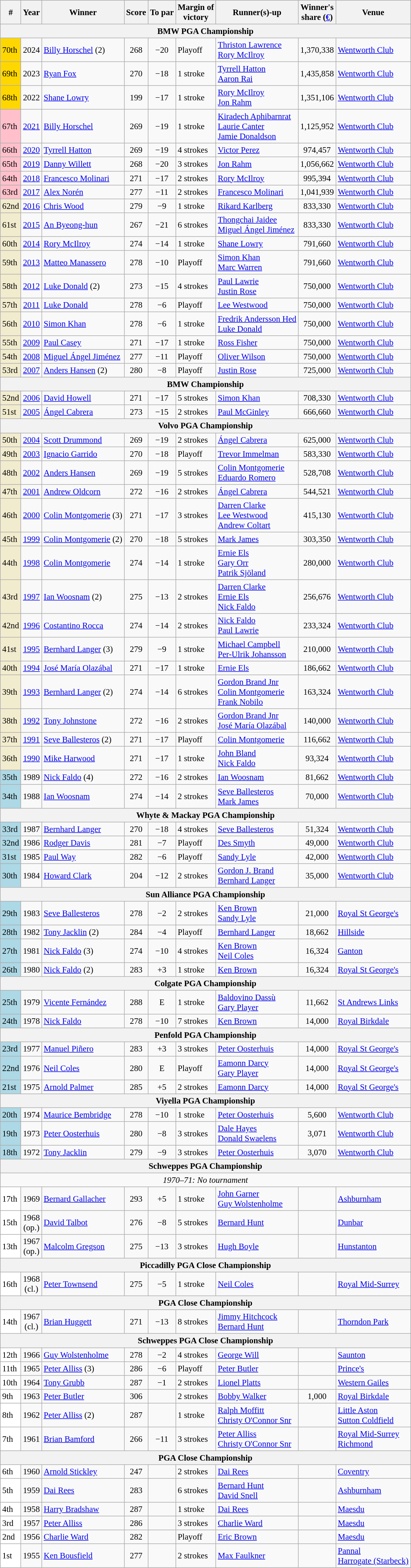<table class=wikitable style="font-size: 95%;">
<tr>
<th>#</th>
<th>Year</th>
<th>Winner</th>
<th>Score</th>
<th>To par</th>
<th>Margin of<br>victory</th>
<th>Runner(s)-up</th>
<th>Winner's<br>share (<a href='#'>€</a>)</th>
<th>Venue</th>
</tr>
<tr>
<th colspan=9>BMW PGA Championship</th>
</tr>
<tr>
<td style="background:gold">70th</td>
<td align=center>2024</td>
<td> <a href='#'>Billy Horschel</a> (2)</td>
<td align=center>268</td>
<td align=center>−20</td>
<td>Playoff</td>
<td> <a href='#'>Thriston Lawrence</a><br> <a href='#'>Rory McIlroy</a></td>
<td align=center>1,370,338</td>
<td><a href='#'>Wentworth Club</a></td>
</tr>
<tr>
<td style="background:gold">69th</td>
<td align=center>2023</td>
<td> <a href='#'>Ryan Fox</a></td>
<td align=center>270</td>
<td align=center>−18</td>
<td>1 stroke</td>
<td> <a href='#'>Tyrrell Hatton</a><br> <a href='#'>Aaron Rai</a></td>
<td align=center>1,435,858</td>
<td><a href='#'>Wentworth Club</a></td>
</tr>
<tr>
<td style="background:gold">68th</td>
<td align=center>2022</td>
<td> <a href='#'>Shane Lowry</a></td>
<td align=center>199</td>
<td align=center>−17</td>
<td>1 stroke</td>
<td> <a href='#'>Rory McIlroy</a><br> <a href='#'>Jon Rahm</a></td>
<td align=center>1,351,106</td>
<td><a href='#'>Wentworth Club</a></td>
</tr>
<tr>
<td style="background:pink">67th</td>
<td align=center><a href='#'>2021</a></td>
<td> <a href='#'>Billy Horschel</a></td>
<td align=center>269</td>
<td align=center>−19</td>
<td>1 stroke</td>
<td> <a href='#'>Kiradech Aphibarnrat</a><br> <a href='#'>Laurie Canter</a><br> <a href='#'>Jamie Donaldson</a></td>
<td align="center">1,125,952</td>
<td><a href='#'>Wentworth Club</a></td>
</tr>
<tr>
<td style="background:pink">66th</td>
<td align=center><a href='#'>2020</a></td>
<td> <a href='#'>Tyrrell Hatton</a></td>
<td align="center">269</td>
<td align=center>−19</td>
<td>4 strokes</td>
<td> <a href='#'>Victor Perez</a></td>
<td align="center">974,457</td>
<td><a href='#'>Wentworth Club</a></td>
</tr>
<tr>
<td style="background:pink">65th</td>
<td align=center><a href='#'>2019</a></td>
<td> <a href='#'>Danny Willett</a></td>
<td align="center">268</td>
<td align=center>−20</td>
<td>3 strokes</td>
<td> <a href='#'>Jon Rahm</a></td>
<td align="center">1,056,662</td>
<td><a href='#'>Wentworth Club</a></td>
</tr>
<tr>
<td style="background:pink">64th</td>
<td align=center><a href='#'>2018</a></td>
<td> <a href='#'>Francesco Molinari</a></td>
<td align="center">271</td>
<td align=center>−17</td>
<td>2 strokes</td>
<td> <a href='#'>Rory McIlroy</a></td>
<td align="center">995,394</td>
<td><a href='#'>Wentworth Club</a></td>
</tr>
<tr>
<td style="background:pink">63rd</td>
<td align=center><a href='#'>2017</a></td>
<td> <a href='#'>Alex Norén</a></td>
<td align="center">277</td>
<td align=center>−11</td>
<td>2 strokes</td>
<td> <a href='#'>Francesco Molinari</a></td>
<td align="center">1,041,939</td>
<td><a href='#'>Wentworth Club</a></td>
</tr>
<tr>
<td style="background:#f2ecce">62nd</td>
<td align=center><a href='#'>2016</a></td>
<td> <a href='#'>Chris Wood</a></td>
<td align="center">279</td>
<td align=center>−9</td>
<td>1 stroke</td>
<td> <a href='#'>Rikard Karlberg</a></td>
<td align="center">833,330</td>
<td><a href='#'>Wentworth Club</a></td>
</tr>
<tr>
<td style="background:#f2ecce">61st</td>
<td align=center><a href='#'>2015</a></td>
<td> <a href='#'>An Byeong-hun</a></td>
<td align="center">267</td>
<td align=center>−21</td>
<td>6 strokes</td>
<td> <a href='#'>Thongchai Jaidee</a><br> <a href='#'>Miguel Ángel Jiménez</a></td>
<td align="center">833,330</td>
<td><a href='#'>Wentworth Club</a></td>
</tr>
<tr>
<td style="background:#f2ecce">60th</td>
<td align=center><a href='#'>2014</a></td>
<td> <a href='#'>Rory McIlroy</a></td>
<td align="center">274</td>
<td align=center>−14</td>
<td>1 stroke</td>
<td> <a href='#'>Shane Lowry</a></td>
<td align="center">791,660</td>
<td><a href='#'>Wentworth Club</a></td>
</tr>
<tr>
<td style="background:#f2ecce">59th</td>
<td align=center><a href='#'>2013</a></td>
<td> <a href='#'>Matteo Manassero</a></td>
<td align="center">278</td>
<td align=center>−10</td>
<td>Playoff</td>
<td> <a href='#'>Simon Khan</a><br> <a href='#'>Marc Warren</a></td>
<td align="center">791,660</td>
<td><a href='#'>Wentworth Club</a></td>
</tr>
<tr>
<td style="background:#f2ecce">58th</td>
<td align=center><a href='#'>2012</a></td>
<td> <a href='#'>Luke Donald</a> (2)</td>
<td align="center">273</td>
<td align=center>−15</td>
<td>4 strokes</td>
<td> <a href='#'>Paul Lawrie</a><br> <a href='#'>Justin Rose</a></td>
<td align="center">750,000</td>
<td><a href='#'>Wentworth Club</a></td>
</tr>
<tr>
<td style="background:#f2ecce">57th</td>
<td align=center><a href='#'>2011</a></td>
<td> <a href='#'>Luke Donald</a></td>
<td align="center">278</td>
<td align=center>−6</td>
<td>Playoff</td>
<td> <a href='#'>Lee Westwood</a></td>
<td align="center">750,000</td>
<td><a href='#'>Wentworth Club</a></td>
</tr>
<tr>
<td style="background:#f2ecce">56th</td>
<td align=center><a href='#'>2010</a></td>
<td> <a href='#'>Simon Khan</a></td>
<td align="center">278</td>
<td align=center>−6</td>
<td>1 stroke</td>
<td> <a href='#'>Fredrik Andersson Hed</a><br>  <a href='#'>Luke Donald</a></td>
<td align="center">750,000</td>
<td><a href='#'>Wentworth Club</a></td>
</tr>
<tr>
<td style="background:#f2ecce">55th</td>
<td align=center><a href='#'>2009</a></td>
<td> <a href='#'>Paul Casey</a></td>
<td align="center">271</td>
<td align=center>−17</td>
<td>1 stroke</td>
<td> <a href='#'>Ross Fisher</a></td>
<td align="center">750,000</td>
<td><a href='#'>Wentworth Club</a></td>
</tr>
<tr>
<td style="background:#f2ecce">54th</td>
<td align=center><a href='#'>2008</a></td>
<td> <a href='#'>Miguel Ángel Jiménez</a></td>
<td align="center">277</td>
<td align=center>−11</td>
<td>Playoff</td>
<td> <a href='#'>Oliver Wilson</a></td>
<td align="center">750,000</td>
<td><a href='#'>Wentworth Club</a></td>
</tr>
<tr>
<td style="background:#f2ecce">53rd</td>
<td align=center><a href='#'>2007</a></td>
<td> <a href='#'>Anders Hansen</a> (2)</td>
<td align="center">280</td>
<td align=center>−8</td>
<td>Playoff</td>
<td> <a href='#'>Justin Rose</a></td>
<td align="center">725,000</td>
<td><a href='#'>Wentworth Club</a></td>
</tr>
<tr>
<th colspan=9>BMW Championship</th>
</tr>
<tr>
<td style="background:#f2ecce">52nd</td>
<td align=center><a href='#'>2006</a></td>
<td> <a href='#'>David Howell</a></td>
<td align="center">271</td>
<td align=center>−17</td>
<td>5 strokes</td>
<td> <a href='#'>Simon Khan</a></td>
<td align="center">708,330</td>
<td><a href='#'>Wentworth Club</a></td>
</tr>
<tr>
<td style="background:#f2ecce">51st</td>
<td align=center><a href='#'>2005</a></td>
<td> <a href='#'>Ángel Cabrera</a></td>
<td align="center">273</td>
<td align=center>−15</td>
<td>2 strokes</td>
<td> <a href='#'>Paul McGinley</a></td>
<td align="center">666,660</td>
<td><a href='#'>Wentworth Club</a></td>
</tr>
<tr>
<th colspan=9>Volvo PGA Championship</th>
</tr>
<tr>
<td style="background:#f2ecce">50th</td>
<td align=center><a href='#'>2004</a></td>
<td> <a href='#'>Scott Drummond</a></td>
<td align="center">269</td>
<td align=center>−19</td>
<td>2 strokes</td>
<td> <a href='#'>Ángel Cabrera</a></td>
<td align="center">625,000</td>
<td><a href='#'>Wentworth Club</a></td>
</tr>
<tr>
<td style="background:#f2ecce">49th</td>
<td align=center><a href='#'>2003</a></td>
<td> <a href='#'>Ignacio Garrido</a></td>
<td align="center">270</td>
<td align=center>−18</td>
<td>Playoff</td>
<td> <a href='#'>Trevor Immelman</a></td>
<td align="center">583,330</td>
<td><a href='#'>Wentworth Club</a></td>
</tr>
<tr>
<td style="background:#f2ecce">48th</td>
<td align=center><a href='#'>2002</a></td>
<td> <a href='#'>Anders Hansen</a></td>
<td align="center">269</td>
<td align=center>−19</td>
<td>5 strokes</td>
<td> <a href='#'>Colin Montgomerie</a><br> <a href='#'>Eduardo Romero</a></td>
<td align="center">528,708</td>
<td><a href='#'>Wentworth Club</a></td>
</tr>
<tr>
<td style="background:#f2ecce">47th</td>
<td align=center><a href='#'>2001</a></td>
<td> <a href='#'>Andrew Oldcorn</a></td>
<td align="center">272</td>
<td align=center>−16</td>
<td>2 strokes</td>
<td> <a href='#'>Ángel Cabrera</a></td>
<td align="center">544,521</td>
<td><a href='#'>Wentworth Club</a></td>
</tr>
<tr>
<td style="background:#f2ecce">46th</td>
<td align=center><a href='#'>2000</a></td>
<td> <a href='#'>Colin Montgomerie</a> (3)</td>
<td align="center">271</td>
<td align=center>−17</td>
<td>3 strokes</td>
<td> <a href='#'>Darren Clarke</a><br> <a href='#'>Lee Westwood</a><br> <a href='#'>Andrew Coltart</a></td>
<td align="center">415,130</td>
<td><a href='#'>Wentworth Club</a></td>
</tr>
<tr>
<td style="background:#f2ecce">45th</td>
<td align=center><a href='#'>1999</a></td>
<td> <a href='#'>Colin Montgomerie</a> (2)</td>
<td align="center">270</td>
<td align=center>−18</td>
<td>5 strokes</td>
<td> <a href='#'>Mark James</a></td>
<td align="center">303,350</td>
<td><a href='#'>Wentworth Club</a></td>
</tr>
<tr>
<td style="background:#f2ecce">44th</td>
<td align=center><a href='#'>1998</a></td>
<td> <a href='#'>Colin Montgomerie</a></td>
<td align="center">274</td>
<td align=center>−14</td>
<td>1 stroke</td>
<td> <a href='#'>Ernie Els</a><br> <a href='#'>Gary Orr</a><br> <a href='#'>Patrik Sjöland</a></td>
<td align="center">280,000</td>
<td><a href='#'>Wentworth Club</a></td>
</tr>
<tr>
<td style="background:#f2ecce">43rd</td>
<td align=center><a href='#'>1997</a></td>
<td> <a href='#'>Ian Woosnam</a> (2)</td>
<td align="center">275</td>
<td align=center>−13</td>
<td>2 strokes</td>
<td> <a href='#'>Darren Clarke</a><br> <a href='#'>Ernie Els</a><br> <a href='#'>Nick Faldo</a></td>
<td align="center">256,676</td>
<td><a href='#'>Wentworth Club</a></td>
</tr>
<tr>
<td style="background:#f2ecce">42nd</td>
<td align=center><a href='#'>1996</a></td>
<td> <a href='#'>Costantino Rocca</a></td>
<td align="center">274</td>
<td align=center>−14</td>
<td>2 strokes</td>
<td> <a href='#'>Nick Faldo</a><br> <a href='#'>Paul Lawrie</a></td>
<td align="center">233,324</td>
<td><a href='#'>Wentworth Club</a></td>
</tr>
<tr>
<td style="background:#f2ecce">41st</td>
<td align=center><a href='#'>1995</a></td>
<td> <a href='#'>Bernhard Langer</a> (3)</td>
<td align="center">279</td>
<td align=center>−9</td>
<td>1 stroke</td>
<td> <a href='#'>Michael Campbell</a><br> <a href='#'>Per-Ulrik Johansson</a></td>
<td align="center">210,000</td>
<td><a href='#'>Wentworth Club</a></td>
</tr>
<tr>
<td style="background:#f2ecce">40th</td>
<td align=center><a href='#'>1994</a></td>
<td> <a href='#'>José María Olazábal</a></td>
<td align="center">271</td>
<td align=center>−17</td>
<td>1 stroke</td>
<td> <a href='#'>Ernie Els</a></td>
<td align="center">186,662</td>
<td><a href='#'>Wentworth Club</a></td>
</tr>
<tr>
<td style="background:#f2ecce">39th</td>
<td align=center><a href='#'>1993</a></td>
<td> <a href='#'>Bernhard Langer</a> (2)</td>
<td align="center">274</td>
<td align=center>−14</td>
<td>6 strokes</td>
<td> <a href='#'>Gordon Brand Jnr</a><br> <a href='#'>Colin Montgomerie</a><br> <a href='#'>Frank Nobilo</a></td>
<td align="center">163,324</td>
<td><a href='#'>Wentworth Club</a></td>
</tr>
<tr>
<td style="background:#f2ecce">38th</td>
<td align=center><a href='#'>1992</a></td>
<td> <a href='#'>Tony Johnstone</a></td>
<td align="center">272</td>
<td align=center>−16</td>
<td>2 strokes</td>
<td> <a href='#'>Gordon Brand Jnr</a><br> <a href='#'>José María Olazábal</a></td>
<td align="center">140,000</td>
<td><a href='#'>Wentworth Club</a></td>
</tr>
<tr>
<td style="background:#f2ecce">37th</td>
<td align=center><a href='#'>1991</a></td>
<td> <a href='#'>Seve Ballesteros</a> (2)</td>
<td align="center">271</td>
<td align=center>−17</td>
<td>Playoff</td>
<td> <a href='#'>Colin Montgomerie</a></td>
<td align="center">116,662</td>
<td><a href='#'>Wentworth Club</a></td>
</tr>
<tr>
<td style="background:#f2ecce">36th</td>
<td align=center><a href='#'>1990</a></td>
<td> <a href='#'>Mike Harwood</a></td>
<td align="center">271</td>
<td align=center>−17</td>
<td>1 stroke</td>
<td> <a href='#'>John Bland</a><br> <a href='#'>Nick Faldo</a></td>
<td align="center">93,324</td>
<td><a href='#'>Wentworth Club</a></td>
</tr>
<tr>
<td style="background:lightblue">35th</td>
<td align=center>1989</td>
<td> <a href='#'>Nick Faldo</a> (4)</td>
<td align="center">272</td>
<td align=center>−16</td>
<td>2 strokes</td>
<td> <a href='#'>Ian Woosnam</a></td>
<td align="center">81,662</td>
<td><a href='#'>Wentworth Club</a></td>
</tr>
<tr>
<td style="background:lightblue">34th</td>
<td align=center>1988</td>
<td> <a href='#'>Ian Woosnam</a></td>
<td align="center">274</td>
<td align=center>−14</td>
<td>2 strokes</td>
<td> <a href='#'>Seve Ballesteros</a><br> <a href='#'>Mark James</a></td>
<td align="center">70,000</td>
<td><a href='#'>Wentworth Club</a></td>
</tr>
<tr>
<th colspan=9>Whyte & Mackay PGA Championship</th>
</tr>
<tr>
<td style="background:lightblue">33rd</td>
<td align=center>1987</td>
<td> <a href='#'>Bernhard Langer</a></td>
<td align="center">270</td>
<td align=center>−18</td>
<td>4 strokes</td>
<td> <a href='#'>Seve Ballesteros</a></td>
<td align="center">51,324</td>
<td><a href='#'>Wentworth Club</a></td>
</tr>
<tr>
<td style="background:lightblue">32nd</td>
<td align=center>1986</td>
<td> <a href='#'>Rodger Davis</a></td>
<td align="center">281</td>
<td align=center>−7</td>
<td>Playoff</td>
<td> <a href='#'>Des Smyth</a></td>
<td align="center">49,000</td>
<td><a href='#'>Wentworth Club</a></td>
</tr>
<tr>
<td style="background:lightblue">31st</td>
<td align=center>1985</td>
<td> <a href='#'>Paul Way</a></td>
<td align="center">282</td>
<td align=center>−6</td>
<td>Playoff</td>
<td> <a href='#'>Sandy Lyle</a></td>
<td align="center">42,000</td>
<td><a href='#'>Wentworth Club</a></td>
</tr>
<tr>
<td style="background:lightblue">30th</td>
<td align=center>1984</td>
<td> <a href='#'>Howard Clark</a></td>
<td align="center">204</td>
<td align=center>−12</td>
<td>2 strokes</td>
<td> <a href='#'>Gordon J. Brand</a><br> <a href='#'>Bernhard Langer</a></td>
<td align="center">35,000</td>
<td><a href='#'>Wentworth Club</a></td>
</tr>
<tr>
<th colspan=9>Sun Alliance PGA Championship</th>
</tr>
<tr>
<td style="background:lightblue">29th</td>
<td align=center>1983</td>
<td> <a href='#'>Seve Ballesteros</a></td>
<td align="center">278</td>
<td align=center>−2</td>
<td>2 strokes</td>
<td> <a href='#'>Ken Brown</a><br> <a href='#'>Sandy Lyle</a></td>
<td align="center">21,000</td>
<td><a href='#'>Royal St George's</a></td>
</tr>
<tr>
<td style="background:lightblue">28th</td>
<td align=center>1982</td>
<td> <a href='#'>Tony Jacklin</a> (2)</td>
<td align="center">284</td>
<td align=center>−4</td>
<td>Playoff</td>
<td> <a href='#'>Bernhard Langer</a></td>
<td align="center">18,662</td>
<td><a href='#'>Hillside</a></td>
</tr>
<tr>
<td style="background:lightblue">27th</td>
<td align=center>1981</td>
<td> <a href='#'>Nick Faldo</a> (3)</td>
<td align="center">274</td>
<td align=center>−10</td>
<td>4 strokes</td>
<td> <a href='#'>Ken Brown</a><br> <a href='#'>Neil Coles</a></td>
<td align="center">16,324</td>
<td><a href='#'>Ganton</a></td>
</tr>
<tr>
<td style="background:lightblue">26th</td>
<td align=center>1980</td>
<td> <a href='#'>Nick Faldo</a> (2)</td>
<td align="center">283</td>
<td align=center>+3</td>
<td>1 stroke</td>
<td> <a href='#'>Ken Brown</a></td>
<td align="center">16,324</td>
<td><a href='#'>Royal St George's</a></td>
</tr>
<tr>
<th colspan=9>Colgate PGA Championship</th>
</tr>
<tr>
<td style="background:lightblue">25th</td>
<td align=center>1979</td>
<td> <a href='#'>Vicente Fernández</a></td>
<td align="center">288</td>
<td align=center>E</td>
<td>1 stroke</td>
<td> <a href='#'>Baldovino Dassù</a><br> <a href='#'>Gary Player</a></td>
<td align="center">11,662</td>
<td><a href='#'>St Andrews Links</a></td>
</tr>
<tr>
<td style="background:lightblue">24th</td>
<td align=center>1978</td>
<td> <a href='#'>Nick Faldo</a></td>
<td align="center">278</td>
<td align=center>−10</td>
<td>7 strokes</td>
<td> <a href='#'>Ken Brown</a></td>
<td align="center">14,000</td>
<td><a href='#'>Royal Birkdale</a></td>
</tr>
<tr>
<th colspan=9>Penfold PGA Championship</th>
</tr>
<tr>
<td style="background:lightblue">23rd</td>
<td align=center>1977</td>
<td> <a href='#'>Manuel Piñero</a></td>
<td align="center">283</td>
<td align=center>+3</td>
<td>3 strokes</td>
<td> <a href='#'>Peter Oosterhuis</a></td>
<td align="center">14,000</td>
<td><a href='#'>Royal St George's</a></td>
</tr>
<tr>
<td style="background:lightblue">22nd</td>
<td align=center>1976</td>
<td> <a href='#'>Neil Coles</a></td>
<td align="center">280</td>
<td align=center>E</td>
<td>Playoff</td>
<td> <a href='#'>Eamonn Darcy</a><br> <a href='#'>Gary Player</a></td>
<td align="center">14,000</td>
<td><a href='#'>Royal St George's</a></td>
</tr>
<tr>
<td style="background:lightblue">21st</td>
<td align=center>1975</td>
<td> <a href='#'>Arnold Palmer</a></td>
<td align="center">285</td>
<td align=center>+5</td>
<td>2 strokes</td>
<td> <a href='#'>Eamonn Darcy</a></td>
<td align="center">14,000</td>
<td><a href='#'>Royal St George's</a></td>
</tr>
<tr>
<th colspan=9>Viyella PGA Championship</th>
</tr>
<tr>
<td style="background:lightblue">20th</td>
<td align=center>1974</td>
<td> <a href='#'>Maurice Bembridge</a></td>
<td align="center">278</td>
<td align=center>−10</td>
<td>1 stroke</td>
<td> <a href='#'>Peter Oosterhuis</a></td>
<td align="center">5,600</td>
<td><a href='#'>Wentworth Club</a></td>
</tr>
<tr>
<td style="background:lightblue">19th</td>
<td align=center>1973</td>
<td> <a href='#'>Peter Oosterhuis</a></td>
<td align="center">280</td>
<td align=center>−8</td>
<td>3 strokes</td>
<td> <a href='#'>Dale Hayes</a><br> <a href='#'>Donald Swaelens</a></td>
<td align="center">3,071</td>
<td><a href='#'>Wentworth Club</a></td>
</tr>
<tr>
<td style="background:lightblue">18th</td>
<td align=center>1972</td>
<td> <a href='#'>Tony Jacklin</a></td>
<td align="center">279</td>
<td align=center>−9</td>
<td>3 strokes</td>
<td> <a href='#'>Peter Oosterhuis</a></td>
<td align="center">3,070</td>
<td><a href='#'>Wentworth Club</a></td>
</tr>
<tr>
<th colspan=9>Schweppes PGA Championship</th>
</tr>
<tr>
<td colspan=9 align=center><em>1970–71: No tournament</em></td>
</tr>
<tr>
<td style="background:white">17th</td>
<td align=center>1969</td>
<td> <a href='#'>Bernard Gallacher</a></td>
<td align="center">293</td>
<td align=center>+5</td>
<td>1 stroke</td>
<td> <a href='#'>John Garner</a><br> <a href='#'>Guy Wolstenholme</a></td>
<td align="center"></td>
<td><a href='#'>Ashburnham</a></td>
</tr>
<tr>
<td style="background:white">15th</td>
<td align=center>1968<br>(op.)</td>
<td> <a href='#'>David Talbot</a></td>
<td align="center">276</td>
<td align=center>−8</td>
<td>5 strokes</td>
<td> <a href='#'>Bernard Hunt</a></td>
<td align="center"></td>
<td><a href='#'>Dunbar</a></td>
</tr>
<tr>
<td style="background:white">13th</td>
<td align=center>1967<br>(op.)</td>
<td> <a href='#'>Malcolm Gregson</a></td>
<td align="center">275</td>
<td align=center>−13</td>
<td>3 strokes</td>
<td> <a href='#'>Hugh Boyle</a></td>
<td align="center"></td>
<td><a href='#'>Hunstanton</a></td>
</tr>
<tr>
<th colspan=9>Piccadilly PGA Close Championship</th>
</tr>
<tr>
<td style="background:white">16th</td>
<td align=center>1968<br>(cl.)</td>
<td> <a href='#'>Peter Townsend</a></td>
<td align="center">275</td>
<td align=center>−5</td>
<td>1 stroke</td>
<td> <a href='#'>Neil Coles</a></td>
<td align="center"></td>
<td><a href='#'>Royal Mid-Surrey</a></td>
</tr>
<tr>
<th colspan=9>PGA Close Championship</th>
</tr>
<tr>
<td style="background:white">14th</td>
<td align=center>1967<br>(cl.)</td>
<td> <a href='#'>Brian Huggett</a></td>
<td align="center">271</td>
<td align=center>−13</td>
<td>8 strokes</td>
<td> <a href='#'>Jimmy Hitchcock</a><br> <a href='#'>Bernard Hunt</a></td>
<td align="center"></td>
<td><a href='#'>Thorndon Park</a></td>
</tr>
<tr>
<th colspan=9>Schweppes PGA Close Championship</th>
</tr>
<tr>
<td style="background:white">12th</td>
<td align=center>1966</td>
<td> <a href='#'>Guy Wolstenholme</a></td>
<td align="center">278</td>
<td align=center>−2</td>
<td>4 strokes</td>
<td> <a href='#'>George Will</a></td>
<td align="center"></td>
<td><a href='#'>Saunton</a></td>
</tr>
<tr>
<td style="background:white">11th</td>
<td align=center>1965</td>
<td> <a href='#'>Peter Alliss</a> (3)</td>
<td align="center">286</td>
<td align=center>−6</td>
<td>Playoff</td>
<td> <a href='#'>Peter Butler</a></td>
<td align="center"></td>
<td><a href='#'>Prince's</a></td>
</tr>
<tr>
<td style="background:white">10th</td>
<td align=center>1964</td>
<td> <a href='#'>Tony Grubb</a></td>
<td align="center">287</td>
<td align=center>−1</td>
<td>2 strokes</td>
<td> <a href='#'>Lionel Platts</a></td>
<td align="center"></td>
<td><a href='#'>Western Gailes</a></td>
</tr>
<tr>
<td style="background:white">9th</td>
<td align=center>1963</td>
<td> <a href='#'>Peter Butler</a></td>
<td align="center">306</td>
<td align=center></td>
<td>2 strokes</td>
<td> <a href='#'>Bobby Walker</a></td>
<td align="center">1,000</td>
<td><a href='#'>Royal Birkdale</a></td>
</tr>
<tr>
<td style="background:white">8th</td>
<td align=center>1962</td>
<td> <a href='#'>Peter Alliss</a> (2)</td>
<td align="center">287</td>
<td align=center></td>
<td>1 stroke</td>
<td> <a href='#'>Ralph Moffitt</a><br> <a href='#'>Christy O'Connor Snr</a></td>
<td align="center"></td>
<td><a href='#'>Little Aston</a><br><a href='#'>Sutton Coldfield</a></td>
</tr>
<tr>
<td style="background:white">7th</td>
<td align=center>1961</td>
<td> <a href='#'>Brian Bamford</a></td>
<td align="center">266</td>
<td align=center>−11</td>
<td>3 strokes</td>
<td> <a href='#'>Peter Alliss</a><br> <a href='#'>Christy O'Connor Snr</a></td>
<td align="center"></td>
<td><a href='#'>Royal Mid-Surrey</a><br><a href='#'>Richmond</a></td>
</tr>
<tr>
<th colspan=9>PGA Close Championship</th>
</tr>
<tr>
<td style="background:white">6th</td>
<td align=center>1960</td>
<td> <a href='#'>Arnold Stickley</a></td>
<td align="center">247</td>
<td align=center></td>
<td>2 strokes</td>
<td> <a href='#'>Dai Rees</a></td>
<td align="center"></td>
<td><a href='#'>Coventry</a></td>
</tr>
<tr>
<td style="background:white">5th</td>
<td align=center>1959</td>
<td> <a href='#'>Dai Rees</a></td>
<td align="center">283</td>
<td align=center></td>
<td>6 strokes</td>
<td> <a href='#'>Bernard Hunt</a><br> <a href='#'>David Snell</a></td>
<td align="center"></td>
<td><a href='#'>Ashburnham</a></td>
</tr>
<tr>
<td style="background:white">4th</td>
<td align=center>1958</td>
<td> <a href='#'>Harry Bradshaw</a></td>
<td align="center">287</td>
<td align=center></td>
<td>1 stroke</td>
<td> <a href='#'>Dai Rees</a></td>
<td align="center"></td>
<td><a href='#'>Maesdu</a></td>
</tr>
<tr>
<td style="background:white">3rd</td>
<td align=center>1957</td>
<td> <a href='#'>Peter Alliss</a></td>
<td align="center">286</td>
<td align=center></td>
<td>3 strokes</td>
<td> <a href='#'>Charlie Ward</a></td>
<td align="center"></td>
<td><a href='#'>Maesdu</a></td>
</tr>
<tr>
<td style="background:white">2nd</td>
<td align=center>1956</td>
<td> <a href='#'>Charlie Ward</a></td>
<td align="center">282</td>
<td align=center></td>
<td>Playoff</td>
<td> <a href='#'>Eric Brown</a></td>
<td align="center"></td>
<td><a href='#'>Maesdu</a></td>
</tr>
<tr>
<td style="background:white">1st</td>
<td align=center>1955</td>
<td> <a href='#'>Ken Bousfield</a></td>
<td align="center">277</td>
<td align=center></td>
<td>2 strokes</td>
<td> <a href='#'>Max Faulkner</a></td>
<td align="center"></td>
<td><a href='#'>Pannal</a><br><a href='#'>Harrogate (Starbeck)</a></td>
</tr>
</table>
